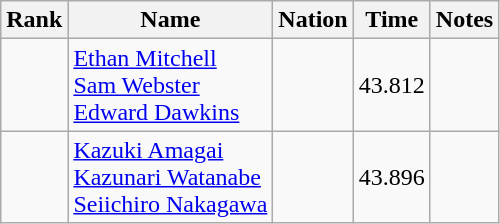<table class="wikitable sortable" style="text-align:center">
<tr>
<th>Rank</th>
<th>Name</th>
<th>Nation</th>
<th>Time</th>
<th>Notes</th>
</tr>
<tr>
<td></td>
<td align=left><a href='#'>Ethan Mitchell</a><br><a href='#'>Sam Webster</a><br><a href='#'>Edward Dawkins</a></td>
<td align=left></td>
<td>43.812</td>
<td></td>
</tr>
<tr>
<td></td>
<td align=left><a href='#'>Kazuki Amagai</a><br><a href='#'>Kazunari Watanabe</a><br><a href='#'>Seiichiro Nakagawa</a></td>
<td align=left></td>
<td>43.896</td>
<td></td>
</tr>
</table>
